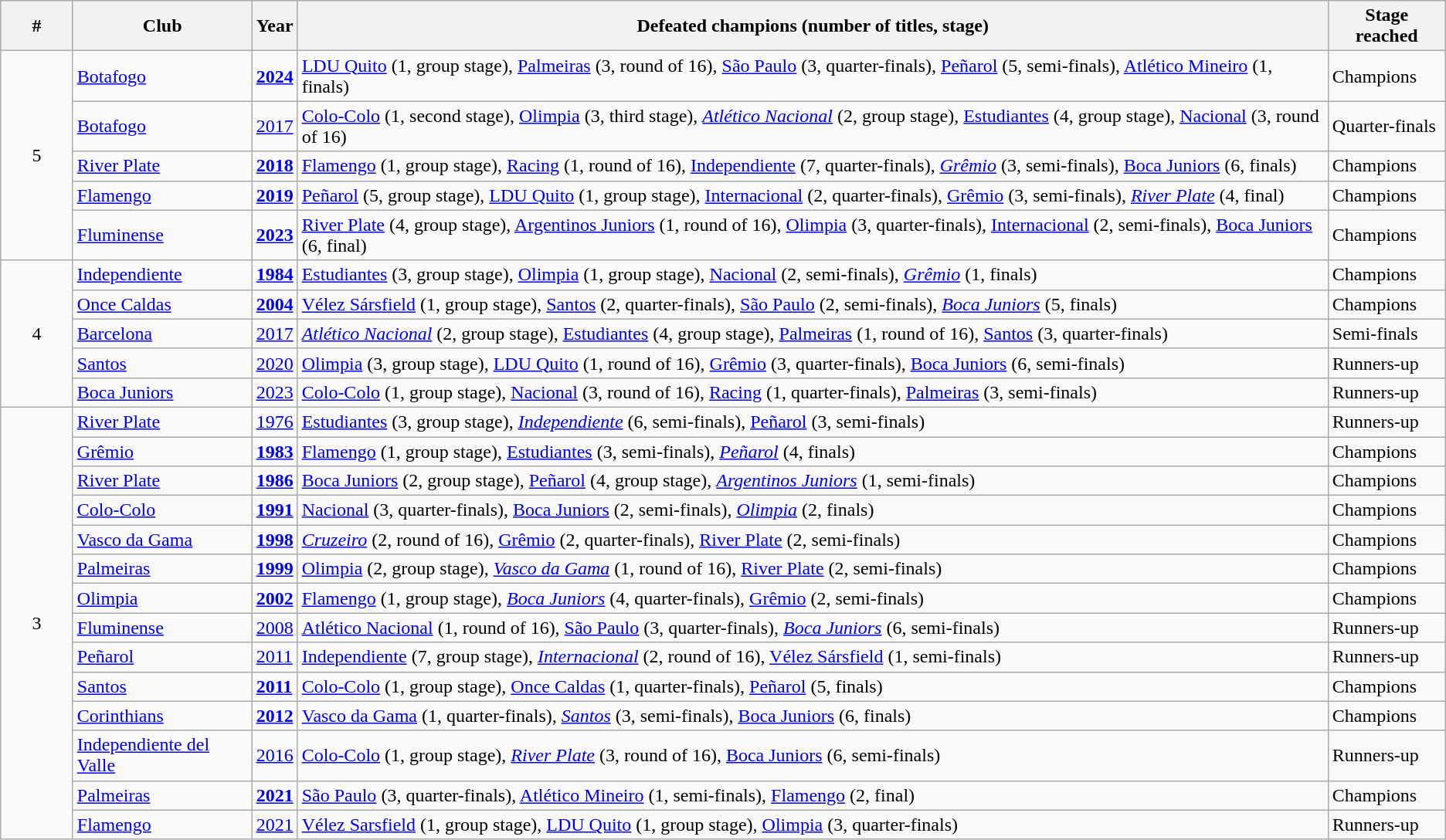<table class="wikitable plainrowheaders sortable">
<tr>
<th width=5%>#</th>
<th>Club</th>
<th>Year</th>
<th>Defeated champions (number of titles, stage)</th>
<th>Stage reached</th>
</tr>
<tr>
<td rowspan="5" style="text-align: center">5</td>
<td> <a href='#'>Botafogo</a></td>
<td><strong><a href='#'>2024</a></strong></td>
<td><a href='#'>LDU Quito</a> (1, group stage), <a href='#'>Palmeiras</a> (3, round of 16), <a href='#'>São Paulo</a> (3, quarter-finals), <a href='#'>Peñarol</a> (5, semi-finals), <a href='#'>Atlético Mineiro</a> (1, finals)</td>
<td>Champions</td>
</tr>
<tr>
<td> <a href='#'>Botafogo</a></td>
<td><a href='#'>2017</a></td>
<td><a href='#'>Colo-Colo</a> (1, second stage), <a href='#'>Olimpia</a> (3, third stage), <em><a href='#'>Atlético Nacional</a></em> (2, group stage), <a href='#'>Estudiantes</a> (4, group stage), <a href='#'>Nacional</a> (3, round of 16)</td>
<td>Quarter-finals</td>
</tr>
<tr>
<td> <a href='#'>River Plate</a></td>
<td><strong><a href='#'>2018</a></strong></td>
<td><a href='#'>Flamengo</a> (1, group stage), <a href='#'>Racing</a> (1, round of 16), <a href='#'>Independiente</a> (7, quarter-finals), <em><a href='#'>Grêmio</a></em> (3, semi-finals), <a href='#'>Boca Juniors</a> (6, finals)</td>
<td>Champions</td>
</tr>
<tr>
<td> <a href='#'>Flamengo</a></td>
<td><strong><a href='#'>2019</a></strong></td>
<td><a href='#'>Peñarol</a> (5, group stage), <a href='#'>LDU Quito</a> (1, group stage), <a href='#'>Internacional</a> (2, quarter-finals), <a href='#'>Grêmio</a> (3, semi-finals), <em><a href='#'>River Plate</a></em> (4, final)</td>
<td>Champions</td>
</tr>
<tr>
<td> <a href='#'>Fluminense</a></td>
<td><strong><a href='#'>2023</a></strong></td>
<td><a href='#'>River Plate</a> (4, group stage), <a href='#'>Argentinos Juniors</a> (1, round of 16), <a href='#'>Olimpia</a> (3, quarter-finals), <a href='#'>Internacional</a> (2, semi-finals), <a href='#'>Boca Juniors</a> (6, final)</td>
<td>Champions</td>
</tr>
<tr>
<td rowspan="5" style="text-align: center">4</td>
<td> <a href='#'>Independiente</a></td>
<td><strong><a href='#'>1984</a></strong></td>
<td><a href='#'>Estudiantes</a> (3, group stage), <a href='#'>Olimpia</a> (1, group stage), <a href='#'>Nacional</a> (2, semi-finals), <em><a href='#'>Grêmio</a></em> (1, finals)</td>
<td>Champions</td>
</tr>
<tr>
<td> <a href='#'>Once Caldas</a></td>
<td><strong><a href='#'>2004</a></strong></td>
<td><a href='#'>Vélez Sársfield</a> (1, group stage), <a href='#'>Santos</a> (2, quarter-finals), <a href='#'>São Paulo</a> (2, semi-finals), <em><a href='#'>Boca Juniors</a></em> (5, finals)</td>
<td>Champions</td>
</tr>
<tr>
<td> <a href='#'>Barcelona</a></td>
<td><a href='#'>2017</a></td>
<td><em><a href='#'>Atlético Nacional</a></em> (2, group stage), <a href='#'>Estudiantes</a> (4, group stage), <a href='#'>Palmeiras</a> (1, round of 16), <a href='#'>Santos</a> (3, quarter-finals)</td>
<td>Semi-finals</td>
</tr>
<tr>
<td> <a href='#'>Santos</a></td>
<td><a href='#'>2020</a></td>
<td><a href='#'>Olimpia</a> (3, group stage), <a href='#'>LDU Quito</a> (1, round of 16), <a href='#'>Grêmio</a> (3, quarter-finals), <a href='#'>Boca Juniors</a> (6, semi-finals)</td>
<td>Runners-up</td>
</tr>
<tr>
<td> <a href='#'>Boca Juniors</a></td>
<td><a href='#'>2023</a></td>
<td><a href='#'>Colo-Colo</a> (1, group stage), <a href='#'>Nacional</a> (3, round of 16), <a href='#'>Racing</a> (1, quarter-finals), <a href='#'>Palmeiras</a> (3, semi-finals)</td>
<td>Runners-up</td>
</tr>
<tr>
<td rowspan=14 style="text-align: center">3</td>
<td> <a href='#'>River Plate</a></td>
<td><a href='#'>1976</a></td>
<td><a href='#'>Estudiantes</a> (3, group stage), <em><a href='#'>Independiente</a></em> (6, semi-finals), <a href='#'>Peñarol</a> (3, semi-finals)</td>
<td>Runners-up</td>
</tr>
<tr>
<td> <a href='#'>Grêmio</a></td>
<td><strong><a href='#'>1983</a></strong></td>
<td><a href='#'>Flamengo</a> (1, group stage), <a href='#'>Estudiantes</a> (3, semi-finals), <em><a href='#'>Peñarol</a></em> (4, finals)</td>
<td>Champions</td>
</tr>
<tr>
<td> <a href='#'>River Plate</a></td>
<td><strong><a href='#'>1986</a></strong></td>
<td><a href='#'>Boca Juniors</a> (2, group stage), <a href='#'>Peñarol</a> (4, group stage), <em><a href='#'>Argentinos Juniors</a></em> (1, semi-finals)</td>
<td>Champions</td>
</tr>
<tr>
<td> <a href='#'>Colo-Colo</a></td>
<td><strong><a href='#'>1991</a></strong></td>
<td><a href='#'>Nacional</a> (3, quarter-finals), <a href='#'>Boca Juniors</a> (2, semi-finals), <em><a href='#'>Olimpia</a></em> (2, finals)</td>
<td>Champions</td>
</tr>
<tr>
<td> <a href='#'>Vasco da Gama</a></td>
<td><strong><a href='#'>1998</a></strong></td>
<td><em><a href='#'>Cruzeiro</a></em> (2, round of 16), <a href='#'>Grêmio</a> (2, quarter-finals), <a href='#'>River Plate</a> (2, semi-finals)</td>
<td>Champions</td>
</tr>
<tr>
<td> <a href='#'>Palmeiras</a></td>
<td><strong><a href='#'>1999</a></strong></td>
<td><a href='#'>Olimpia</a> (2, group stage), <em><a href='#'>Vasco da Gama</a></em> (1, round of 16), <a href='#'>River Plate</a> (2, semi-finals)</td>
<td>Champions</td>
</tr>
<tr>
<td> <a href='#'>Olimpia</a></td>
<td><strong><a href='#'>2002</a></strong></td>
<td><a href='#'>Flamengo</a> (1, group stage), <em><a href='#'>Boca Juniors</a></em> (4, quarter-finals), <a href='#'>Grêmio</a> (2, semi-finals)</td>
<td>Champions</td>
</tr>
<tr>
<td> <a href='#'>Fluminense</a></td>
<td><a href='#'>2008</a></td>
<td><a href='#'>Atlético Nacional</a> (1, round of 16), <a href='#'>São Paulo</a> (3, quarter-finals), <em><a href='#'>Boca Juniors</a></em> (6, semi-finals)</td>
<td>Runners-up</td>
</tr>
<tr>
<td> <a href='#'>Peñarol</a></td>
<td><a href='#'>2011</a></td>
<td><a href='#'>Independiente</a> (7, group stage), <em><a href='#'>Internacional</a></em> (2, round of 16), <a href='#'>Vélez Sársfield</a> (1, semi-finals)</td>
<td>Runners-up</td>
</tr>
<tr>
<td> <a href='#'>Santos</a></td>
<td><strong><a href='#'>2011</a></strong></td>
<td><a href='#'>Colo-Colo</a> (1, group stage), <a href='#'>Once Caldas</a> (1, quarter-finals), <a href='#'>Peñarol</a> (5, finals)</td>
<td>Champions</td>
</tr>
<tr>
<td> <a href='#'>Corinthians</a></td>
<td><strong><a href='#'>2012</a></strong></td>
<td><a href='#'>Vasco da Gama</a> (1, quarter-finals), <em><a href='#'>Santos</a></em> (3, semi-finals), <a href='#'>Boca Juniors</a> (6, finals)</td>
<td>Champions</td>
</tr>
<tr>
<td> <a href='#'>Independiente del Valle</a></td>
<td><a href='#'>2016</a></td>
<td><a href='#'>Colo-Colo</a> (1, group stage), <em><a href='#'>River Plate</a></em> (3, round of 16), <a href='#'>Boca Juniors</a> (6, semi-finals)</td>
<td>Runners-up</td>
</tr>
<tr>
<td> <a href='#'>Palmeiras</a></td>
<td><strong><a href='#'>2021</a></strong></td>
<td><a href='#'>São Paulo</a> (3, quarter-finals), <a href='#'>Atlético Mineiro</a> (1, semi-finals), <a href='#'>Flamengo</a> (2, final)</td>
<td>Champions</td>
</tr>
<tr>
<td> <a href='#'>Flamengo</a></td>
<td><a href='#'>2021</a></td>
<td><a href='#'>Vélez Sarsfield</a> (1, group stage), <a href='#'>LDU Quito</a> (1, group stage), <a href='#'>Olimpia</a> (3, quarter-finals)</td>
<td>Runners-up</td>
</tr>
</table>
